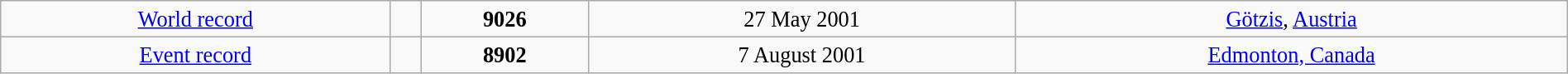<table class="wikitable" style=" text-align:center; font-size:110%;" width="100%">
<tr>
<td><a href='#'>World record</a></td>
<td></td>
<td><strong>9026</strong></td>
<td>27 May 2001</td>
<td> <a href='#'>Götzis</a>, <a href='#'>Austria</a></td>
</tr>
<tr>
<td><a href='#'>Event record</a></td>
<td></td>
<td><strong>8902</strong></td>
<td>7 August 2001</td>
<td> <a href='#'>Edmonton, Canada</a></td>
</tr>
</table>
